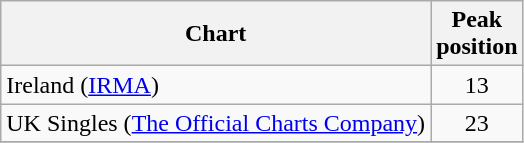<table class="wikitable">
<tr>
<th>Chart</th>
<th>Peak<br>position</th>
</tr>
<tr>
<td>Ireland (<a href='#'>IRMA</a>)</td>
<td align="center">13</td>
</tr>
<tr>
<td>UK Singles (<a href='#'>The Official Charts Company</a>)</td>
<td align="center">23</td>
</tr>
<tr>
</tr>
</table>
